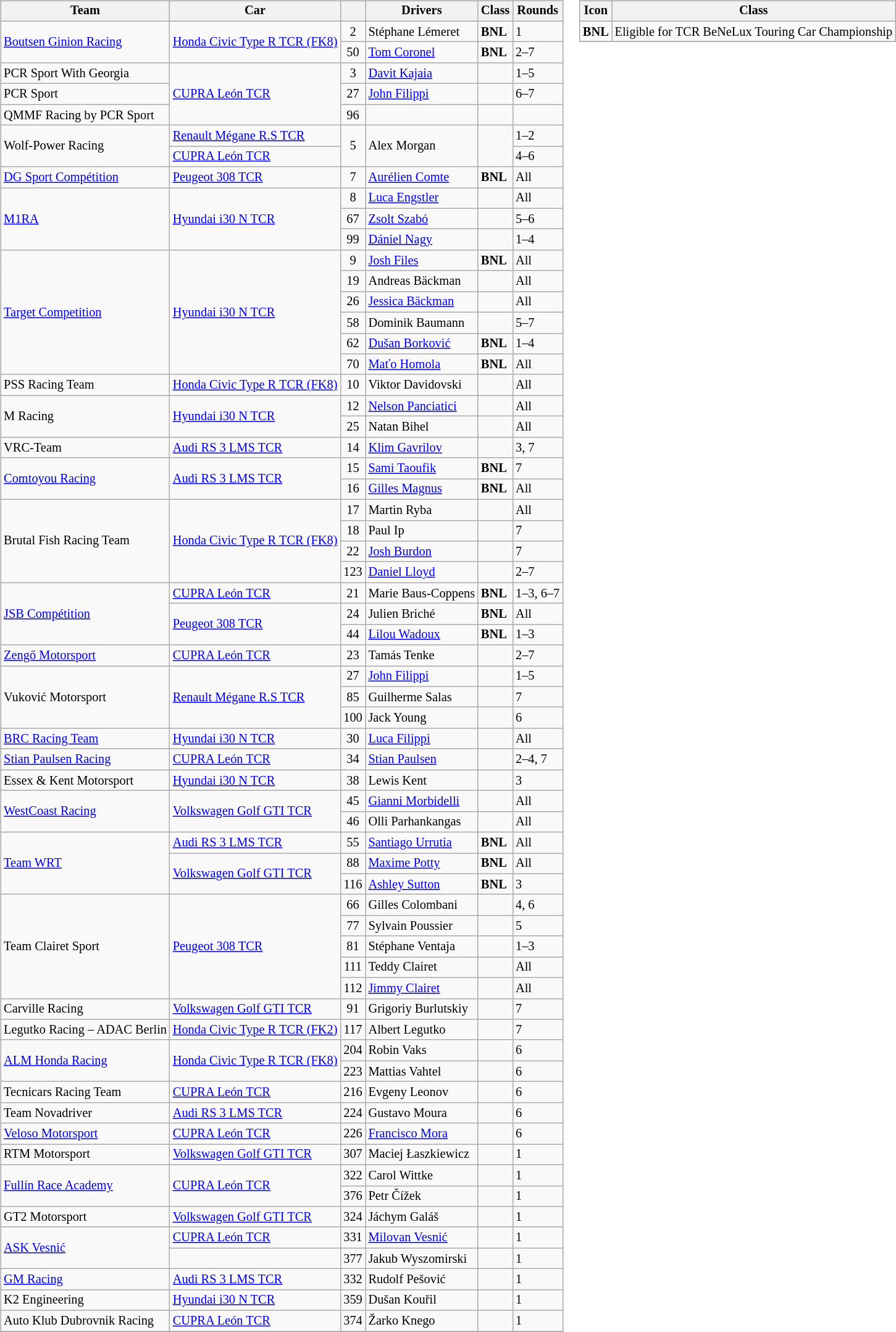<table>
<tr>
<td><br><table class="wikitable" style="font-size: 85%">
<tr>
<th>Team</th>
<th>Car</th>
<th></th>
<th>Drivers</th>
<th>Class</th>
<th>Rounds</th>
</tr>
<tr>
<td rowspan=2> <a href='#'>Boutsen Ginion Racing</a></td>
<td rowspan=2><a href='#'>Honda Civic Type R TCR (FK8)</a></td>
<td align="center">2</td>
<td> Stéphane Lémeret</td>
<td><strong><span>BNL</span></strong></td>
<td>1</td>
</tr>
<tr>
<td align="center">50</td>
<td> <a href='#'>Tom Coronel</a></td>
<td><strong><span>BNL</span></strong></td>
<td>2–7</td>
</tr>
<tr>
<td> PCR Sport With Georgia</td>
<td rowspan=3><a href='#'>CUPRA León TCR</a></td>
<td align="center">3</td>
<td> <a href='#'>Davit Kajaia</a></td>
<td></td>
<td>1–5</td>
</tr>
<tr>
<td> PCR Sport</td>
<td align="center">27</td>
<td> <a href='#'>John Filippi</a></td>
<td></td>
<td>6–7</td>
</tr>
<tr>
<td> QMMF Racing by PCR Sport</td>
<td align="center">96</td>
<td></td>
<td></td>
<td></td>
</tr>
<tr>
<td rowspan=2> Wolf-Power Racing</td>
<td><a href='#'>Renault Mégane R.S TCR</a></td>
<td rowspan=2 align="center">5</td>
<td rowspan=2> Alex Morgan</td>
<td rowspan=2></td>
<td>1–2</td>
</tr>
<tr>
<td><a href='#'>CUPRA León TCR</a></td>
<td>4–6</td>
</tr>
<tr>
<td> <a href='#'>DG Sport Compétition</a></td>
<td><a href='#'>Peugeot 308 TCR</a></td>
<td align="center">7</td>
<td> <a href='#'>Aurélien Comte</a></td>
<td><strong><span>BNL</span></strong></td>
<td>All</td>
</tr>
<tr>
<td rowspan="3"> <a href='#'>M1RA</a></td>
<td rowspan="3"><a href='#'>Hyundai i30 N TCR</a></td>
<td align="center">8</td>
<td> <a href='#'>Luca Engstler</a></td>
<td></td>
<td>All</td>
</tr>
<tr>
<td align="center">67</td>
<td> <a href='#'>Zsolt Szabó</a></td>
<td></td>
<td>5–6</td>
</tr>
<tr>
<td align="center">99</td>
<td> <a href='#'>Dániel Nagy</a></td>
<td></td>
<td>1–4</td>
</tr>
<tr>
<td rowspan="6"> <a href='#'>Target Competition</a><br></td>
<td rowspan="6"><a href='#'>Hyundai i30 N TCR</a></td>
<td align="center">9</td>
<td> <a href='#'>Josh Files</a></td>
<td><strong><span>BNL</span></strong></td>
<td>All</td>
</tr>
<tr>
<td align="center">19</td>
<td> Andreas Bäckman</td>
<td></td>
<td>All</td>
</tr>
<tr>
<td align="center">26</td>
<td> <a href='#'>Jessica Bäckman</a></td>
<td></td>
<td>All</td>
</tr>
<tr>
<td align="center">58</td>
<td> Dominik Baumann</td>
<td></td>
<td>5–7</td>
</tr>
<tr>
<td align="center">62</td>
<td> <a href='#'>Dušan Borković</a></td>
<td><strong><span>BNL</span></strong></td>
<td>1–4</td>
</tr>
<tr>
<td align="center">70</td>
<td> <a href='#'>Maťo Homola</a></td>
<td><strong><span>BNL</span></strong></td>
<td>All</td>
</tr>
<tr>
<td> PSS Racing Team</td>
<td><a href='#'>Honda Civic Type R TCR (FK8)</a></td>
<td align="center">10</td>
<td> Viktor Davidovski</td>
<td></td>
<td>All</td>
</tr>
<tr>
<td rowspan=2> M Racing</td>
<td rowspan=2><a href='#'>Hyundai i30 N TCR</a></td>
<td align="center">12</td>
<td> <a href='#'>Nelson Panciatici</a></td>
<td></td>
<td>All</td>
</tr>
<tr>
<td align="center">25</td>
<td> Natan Bihel</td>
<td></td>
<td>All</td>
</tr>
<tr>
<td> VRC-Team</td>
<td><a href='#'>Audi RS 3 LMS TCR</a></td>
<td align="center">14</td>
<td> <a href='#'>Klim Gavrilov</a></td>
<td></td>
<td>3, 7</td>
</tr>
<tr>
<td rowspan=2> <a href='#'>Comtoyou Racing</a></td>
<td rowspan=2><a href='#'>Audi RS 3 LMS TCR</a></td>
<td align="center">15</td>
<td> <a href='#'>Sami Taoufik</a></td>
<td><strong><span>BNL</span></strong></td>
<td>7</td>
</tr>
<tr>
<td align="center">16</td>
<td> <a href='#'>Gilles Magnus</a></td>
<td><strong><span>BNL</span></strong></td>
<td>All</td>
</tr>
<tr>
<td rowspan=4> Brutal Fish Racing Team</td>
<td rowspan=4><a href='#'>Honda Civic Type R TCR (FK8)</a></td>
<td align="center">17</td>
<td> Martin Ryba</td>
<td></td>
<td>All</td>
</tr>
<tr>
<td align=center>18</td>
<td> Paul Ip</td>
<td></td>
<td>7</td>
</tr>
<tr>
<td align=center>22</td>
<td> <a href='#'>Josh Burdon</a></td>
<td></td>
<td>7</td>
</tr>
<tr>
<td align=center>123</td>
<td> <a href='#'>Daniel Lloyd</a></td>
<td></td>
<td>2–7</td>
</tr>
<tr>
<td rowspan=3> <a href='#'>JSB Compétition</a></td>
<td><a href='#'>CUPRA León TCR</a></td>
<td align="center">21</td>
<td> Marie Baus-Coppens</td>
<td><strong><span>BNL</span></strong></td>
<td>1–3, 6–7</td>
</tr>
<tr>
<td rowspan=2><a href='#'>Peugeot 308 TCR</a></td>
<td align="center">24</td>
<td> Julien Briché</td>
<td><strong><span>BNL</span></strong></td>
<td>All</td>
</tr>
<tr>
<td align="center">44</td>
<td> <a href='#'>Lilou Wadoux</a></td>
<td><strong><span>BNL</span></strong></td>
<td>1–3</td>
</tr>
<tr>
<td> <a href='#'>Zengő Motorsport</a></td>
<td><a href='#'>CUPRA León TCR</a></td>
<td align="center">23</td>
<td> Tamás Tenke</td>
<td></td>
<td>2–7</td>
</tr>
<tr>
<td rowspan="3"> Vuković Motorsport</td>
<td rowspan="3"><a href='#'>Renault Mégane R.S TCR</a></td>
<td align="center">27</td>
<td> <a href='#'>John Filippi</a></td>
<td></td>
<td>1–5</td>
</tr>
<tr>
<td align="center">85</td>
<td> Guilherme Salas</td>
<td></td>
<td>7</td>
</tr>
<tr>
<td align="center">100</td>
<td> Jack Young</td>
<td></td>
<td>6</td>
</tr>
<tr>
<td> <a href='#'>BRC Racing Team</a></td>
<td><a href='#'>Hyundai i30 N TCR</a></td>
<td align="center">30</td>
<td> <a href='#'>Luca Filippi</a></td>
<td></td>
<td>All</td>
</tr>
<tr>
<td> <a href='#'>Stian Paulsen Racing</a></td>
<td><a href='#'>CUPRA León TCR</a></td>
<td align="center">34</td>
<td> <a href='#'>Stian Paulsen</a></td>
<td></td>
<td>2–4, 7</td>
</tr>
<tr>
<td> Essex & Kent Motorsport</td>
<td><a href='#'>Hyundai i30 N TCR</a></td>
<td align="center">38</td>
<td> Lewis Kent</td>
<td></td>
<td>3</td>
</tr>
<tr>
<td rowspan=2> <a href='#'>WestCoast Racing</a></td>
<td rowspan=2><a href='#'>Volkswagen Golf GTI TCR</a></td>
<td align="center">45</td>
<td> <a href='#'>Gianni Morbidelli</a></td>
<td></td>
<td>All</td>
</tr>
<tr>
<td align="center">46</td>
<td> Olli Parhankangas</td>
<td></td>
<td>All</td>
</tr>
<tr>
<td rowspan=3> <a href='#'>Team WRT</a></td>
<td><a href='#'>Audi RS 3 LMS TCR</a></td>
<td align="center">55</td>
<td> <a href='#'>Santiago Urrutia</a></td>
<td><strong><span>BNL</span></strong></td>
<td>All</td>
</tr>
<tr>
<td rowspan=2><a href='#'>Volkswagen Golf GTI TCR</a></td>
<td align="center">88</td>
<td> <a href='#'>Maxime Potty</a></td>
<td><strong><span>BNL</span></strong></td>
<td>All</td>
</tr>
<tr>
<td align=center>116</td>
<td> <a href='#'>Ashley Sutton</a></td>
<td><strong><span>BNL</span></strong></td>
<td>3</td>
</tr>
<tr>
<td rowspan=5> Team Clairet Sport</td>
<td rowspan=5><a href='#'>Peugeot 308 TCR</a></td>
<td align="center">66</td>
<td> Gilles Colombani</td>
<td></td>
<td>4, 6</td>
</tr>
<tr>
<td align="center">77</td>
<td> Sylvain Poussier</td>
<td></td>
<td>5</td>
</tr>
<tr>
<td align="center">81</td>
<td> Stéphane Ventaja</td>
<td></td>
<td>1–3</td>
</tr>
<tr>
<td align="center">111</td>
<td> Teddy Clairet</td>
<td></td>
<td>All</td>
</tr>
<tr>
<td align="center">112</td>
<td> <a href='#'>Jimmy Clairet</a></td>
<td></td>
<td>All</td>
</tr>
<tr>
<td> Carville Racing</td>
<td><a href='#'>Volkswagen Golf GTI TCR</a></td>
<td align="center">91</td>
<td> Grigoriy Burlutskiy</td>
<td></td>
<td>7</td>
</tr>
<tr>
<td> Legutko Racing – ADAC Berlin</td>
<td><a href='#'>Honda Civic Type R TCR (FK2)</a></td>
<td align="center">117</td>
<td> Albert Legutko</td>
<td></td>
<td>7</td>
</tr>
<tr>
<td rowspan="2"> <a href='#'>ALM Honda Racing</a></td>
<td rowspan="2"><a href='#'>Honda Civic Type R TCR (FK8)</a></td>
<td align=center>204</td>
<td> Robin Vaks</td>
<td></td>
<td>6</td>
</tr>
<tr>
<td align=center>223</td>
<td> Mattias Vahtel</td>
<td></td>
<td>6</td>
</tr>
<tr>
<td> Tecnicars Racing Team</td>
<td><a href='#'>CUPRA León TCR</a></td>
<td align=center>216</td>
<td> Evgeny Leonov</td>
<td></td>
<td>6</td>
</tr>
<tr>
<td> Team Novadriver</td>
<td><a href='#'>Audi RS 3 LMS TCR</a></td>
<td align=center>224</td>
<td> Gustavo Moura</td>
<td></td>
<td>6</td>
</tr>
<tr>
<td> <a href='#'>Veloso Motorsport</a></td>
<td><a href='#'>CUPRA León TCR</a></td>
<td align=center>226</td>
<td> <a href='#'>Francisco Mora</a></td>
<td></td>
<td>6</td>
</tr>
<tr>
<td> RTM Motorsport</td>
<td><a href='#'>Volkswagen Golf GTI TCR</a></td>
<td align="center">307</td>
<td> Maciej Łaszkiewicz</td>
<td></td>
<td>1</td>
</tr>
<tr>
<td rowspan="2"> <a href='#'>Fullín Race Academy</a></td>
<td rowspan="2"><a href='#'>CUPRA León TCR</a></td>
<td align="center">322</td>
<td> Carol Wittke</td>
<td></td>
<td>1</td>
</tr>
<tr>
<td align="center">376</td>
<td> Petr Čížek</td>
<td></td>
<td>1</td>
</tr>
<tr>
<td> GT2 Motorsport</td>
<td><a href='#'>Volkswagen Golf GTI TCR</a></td>
<td align="center">324</td>
<td> Jáchym Galáš</td>
<td></td>
<td>1</td>
</tr>
<tr>
<td rowspan="2"> <a href='#'>ASK Vesnić</a></td>
<td><a href='#'>CUPRA León TCR</a></td>
<td align="center">331</td>
<td> <a href='#'>Milovan Vesnić</a></td>
<td></td>
<td>1</td>
</tr>
<tr>
<td></td>
<td align="center">377</td>
<td> Jakub Wyszomirski</td>
<td></td>
<td>1</td>
</tr>
<tr>
<td> <a href='#'>GM Racing</a></td>
<td><a href='#'>Audi RS 3 LMS TCR</a></td>
<td align="center">332</td>
<td> Rudolf Pešović</td>
<td></td>
<td>1</td>
</tr>
<tr>
<td> K2 Engineering</td>
<td><a href='#'>Hyundai i30 N TCR</a></td>
<td align="center">359</td>
<td> Dušan Kouřil</td>
<td></td>
<td>1</td>
</tr>
<tr>
<td> Auto Klub Dubrovnik Racing</td>
<td><a href='#'>CUPRA León TCR</a></td>
<td align="center">374</td>
<td> Žarko Knego</td>
<td></td>
<td>1</td>
</tr>
<tr>
</tr>
</table>
</td>
<td valign="top"><br><table class="wikitable" style="font-size: 85%">
<tr>
<th>Icon</th>
<th>Class</th>
</tr>
<tr>
<td><strong><span>BNL</span></strong></td>
<td>Eligible for TCR BeNeLux Touring Car Championship</td>
</tr>
<tr>
</tr>
</table>
</td>
</tr>
</table>
